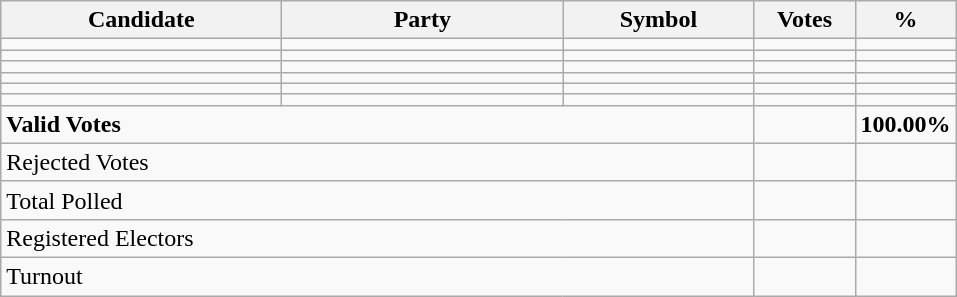<table class="wikitable" border="1" style="text-align:right;">
<tr>
<th align=left width="180">Candidate</th>
<th align=left width="180">Party</th>
<th align=left width="120">Symbol</th>
<th align=left width="60">Votes</th>
<th align=left width="60">%</th>
</tr>
<tr>
<td align=left></td>
<td align=left></td>
<td></td>
<td></td>
<td></td>
</tr>
<tr>
<td align=left></td>
<td align=left></td>
<td></td>
<td></td>
<td></td>
</tr>
<tr>
<td align=left></td>
<td align=left></td>
<td></td>
<td></td>
<td></td>
</tr>
<tr>
<td align=left></td>
<td align=left></td>
<td></td>
<td></td>
<td></td>
</tr>
<tr>
<td align=left></td>
<td align=left></td>
<td></td>
<td></td>
<td></td>
</tr>
<tr>
<td align=left></td>
<td align=left></td>
<td></td>
<td></td>
<td></td>
</tr>
<tr>
<td align=left colspan=3><strong>Valid Votes</strong></td>
<td><strong> </strong></td>
<td><strong>100.00%</strong></td>
</tr>
<tr>
<td align=left colspan=3>Rejected Votes</td>
<td></td>
<td></td>
</tr>
<tr>
<td align=left colspan=3>Total Polled</td>
<td></td>
<td></td>
</tr>
<tr>
<td align=left colspan=3>Registered Electors</td>
<td></td>
<td></td>
</tr>
<tr>
<td align=left colspan=3>Turnout</td>
<td></td>
</tr>
</table>
